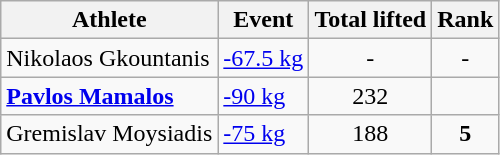<table class="wikitable">
<tr>
<th>Athlete</th>
<th>Event</th>
<th>Total lifted</th>
<th>Rank</th>
</tr>
<tr>
<td>Nikolaos Gkountanis</td>
<td><a href='#'>-67.5 kg</a></td>
<td align="center">-</td>
<td align="center">-</td>
</tr>
<tr>
<td><strong><a href='#'>Pavlos Mamalos</a></strong></td>
<td><a href='#'>-90 kg</a></td>
<td align="center">232</td>
<td align="center"></td>
</tr>
<tr>
<td>Gremislav Moysiadis</td>
<td><a href='#'>-75 kg</a></td>
<td align="center">188</td>
<td align="center"><strong>5</strong></td>
</tr>
</table>
